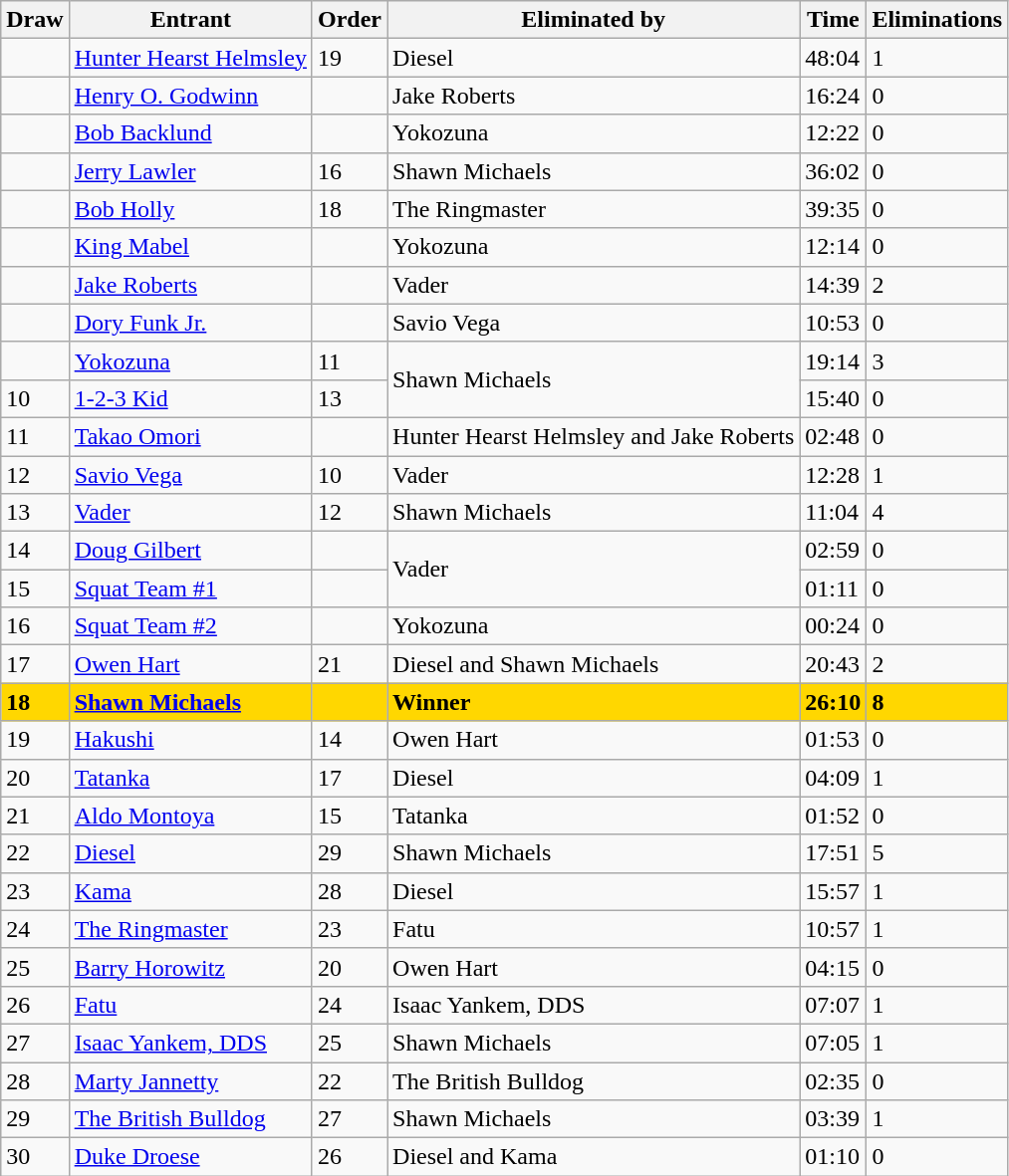<table class="wikitable sortable">
<tr>
<th>Draw</th>
<th>Entrant</th>
<th>Order</th>
<th>Eliminated by</th>
<th>Time</th>
<th>Eliminations</th>
</tr>
<tr>
<td></td>
<td><a href='#'>Hunter Hearst Helmsley</a></td>
<td>19</td>
<td>Diesel</td>
<td>48:04</td>
<td>1</td>
</tr>
<tr>
<td></td>
<td><a href='#'>Henry O. Godwinn</a></td>
<td></td>
<td>Jake Roberts</td>
<td>16:24</td>
<td>0</td>
</tr>
<tr>
<td></td>
<td><a href='#'>Bob Backlund</a></td>
<td></td>
<td>Yokozuna</td>
<td>12:22</td>
<td>0</td>
</tr>
<tr>
<td></td>
<td><a href='#'>Jerry Lawler</a></td>
<td>16</td>
<td>Shawn Michaels</td>
<td>36:02</td>
<td>0</td>
</tr>
<tr>
<td></td>
<td><a href='#'>Bob Holly</a></td>
<td>18</td>
<td>The Ringmaster</td>
<td>39:35</td>
<td>0</td>
</tr>
<tr>
<td></td>
<td><a href='#'>King Mabel</a></td>
<td></td>
<td>Yokozuna</td>
<td>12:14</td>
<td>0</td>
</tr>
<tr>
<td></td>
<td><a href='#'>Jake Roberts</a></td>
<td></td>
<td>Vader</td>
<td>14:39</td>
<td>2</td>
</tr>
<tr>
<td></td>
<td><a href='#'>Dory Funk Jr.</a></td>
<td></td>
<td>Savio Vega</td>
<td>10:53</td>
<td>0</td>
</tr>
<tr>
<td></td>
<td><a href='#'>Yokozuna</a></td>
<td>11</td>
<td rowspan="2">Shawn Michaels</td>
<td>19:14</td>
<td>3</td>
</tr>
<tr>
<td>10</td>
<td><a href='#'>1-2-3 Kid</a></td>
<td>13</td>
<td>15:40</td>
<td>0</td>
</tr>
<tr>
<td>11</td>
<td><a href='#'>Takao Omori</a></td>
<td></td>
<td>Hunter Hearst Helmsley and Jake Roberts</td>
<td>02:48</td>
<td>0</td>
</tr>
<tr>
<td>12</td>
<td><a href='#'>Savio Vega</a></td>
<td>10</td>
<td>Vader</td>
<td>12:28</td>
<td>1</td>
</tr>
<tr>
<td>13</td>
<td><a href='#'>Vader</a></td>
<td>12</td>
<td>Shawn Michaels</td>
<td>11:04</td>
<td>4</td>
</tr>
<tr>
<td>14</td>
<td><a href='#'>Doug Gilbert</a></td>
<td></td>
<td rowspan="2">Vader</td>
<td>02:59</td>
<td>0</td>
</tr>
<tr>
<td>15</td>
<td><a href='#'>Squat Team #1</a></td>
<td></td>
<td>01:11</td>
<td>0</td>
</tr>
<tr>
<td>16</td>
<td><a href='#'>Squat Team #2</a></td>
<td></td>
<td>Yokozuna</td>
<td>00:24</td>
<td>0</td>
</tr>
<tr>
<td>17</td>
<td><a href='#'>Owen Hart</a></td>
<td>21</td>
<td>Diesel and Shawn Michaels</td>
<td>20:43</td>
<td>2</td>
</tr>
<tr style="background: gold">
<td><strong>18</strong></td>
<td><strong><a href='#'>Shawn Michaels</a></strong></td>
<td><strong></strong></td>
<td><strong>Winner</strong></td>
<td><strong>26:10</strong></td>
<td><strong>8</strong></td>
</tr>
<tr>
<td>19</td>
<td><a href='#'>Hakushi</a></td>
<td>14</td>
<td>Owen Hart</td>
<td>01:53</td>
<td>0</td>
</tr>
<tr>
<td>20</td>
<td><a href='#'>Tatanka</a></td>
<td>17</td>
<td>Diesel</td>
<td>04:09</td>
<td>1</td>
</tr>
<tr>
<td>21</td>
<td><a href='#'>Aldo Montoya</a></td>
<td>15</td>
<td>Tatanka</td>
<td>01:52</td>
<td>0</td>
</tr>
<tr>
<td>22</td>
<td><a href='#'>Diesel</a></td>
<td>29</td>
<td>Shawn Michaels</td>
<td>17:51</td>
<td>5</td>
</tr>
<tr>
<td>23</td>
<td><a href='#'>Kama</a></td>
<td>28</td>
<td>Diesel</td>
<td>15:57</td>
<td>1</td>
</tr>
<tr>
<td>24</td>
<td><a href='#'>The Ringmaster</a></td>
<td>23</td>
<td>Fatu</td>
<td>10:57</td>
<td>1</td>
</tr>
<tr>
<td>25</td>
<td><a href='#'>Barry Horowitz</a></td>
<td>20</td>
<td>Owen Hart</td>
<td>04:15</td>
<td>0</td>
</tr>
<tr>
<td>26</td>
<td><a href='#'>Fatu</a></td>
<td>24</td>
<td>Isaac Yankem, DDS</td>
<td>07:07</td>
<td>1</td>
</tr>
<tr>
<td>27</td>
<td><a href='#'>Isaac Yankem, DDS</a></td>
<td>25</td>
<td>Shawn Michaels</td>
<td>07:05</td>
<td>1</td>
</tr>
<tr>
<td>28</td>
<td><a href='#'>Marty Jannetty</a></td>
<td>22</td>
<td>The British Bulldog</td>
<td>02:35</td>
<td>0</td>
</tr>
<tr>
<td>29</td>
<td><a href='#'>The British Bulldog</a></td>
<td>27</td>
<td>Shawn Michaels</td>
<td>03:39</td>
<td>1</td>
</tr>
<tr>
<td>30</td>
<td><a href='#'>Duke Droese</a></td>
<td>26</td>
<td>Diesel and Kama</td>
<td>01:10</td>
<td>0</td>
</tr>
</table>
